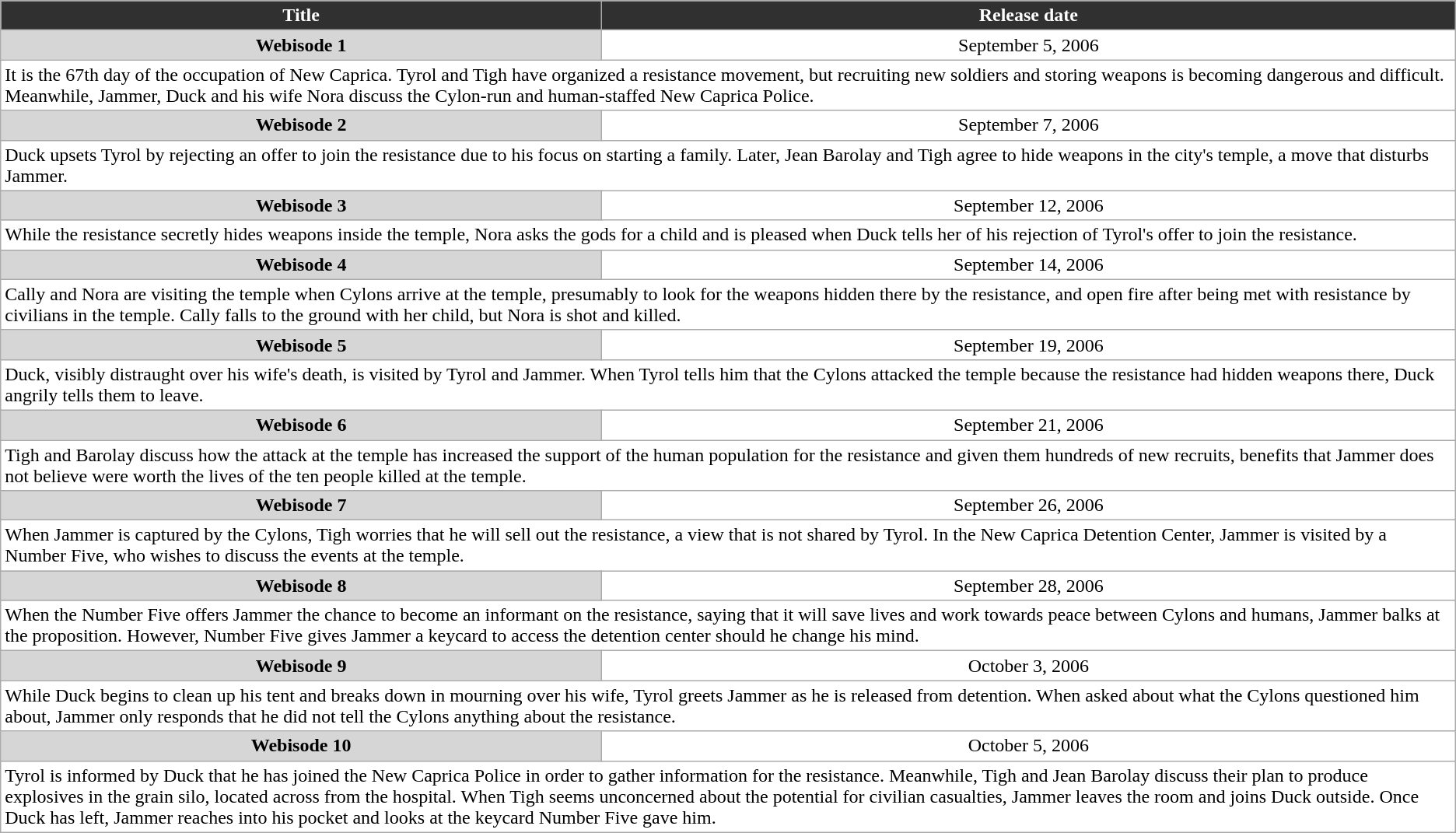<table class="wikitable" style="background: #FFFFFF;">
<tr>
<th style="background-color:#303030; color:#FFFFFF;">Title</th>
<th style="background-color:#303030; color:#FFFFFF;">Release date</th>
</tr>
<tr align="center">
<th style="background-color:#D6D6D6;">Webisode 1</th>
<td>September 5, 2006</td>
</tr>
<tr>
<td colspan="2">It is the 67th day of the occupation of New Caprica. Tyrol and Tigh have organized a resistance movement, but recruiting new soldiers and storing weapons is becoming dangerous and difficult. Meanwhile, Jammer, Duck and his wife Nora discuss the Cylon-run and human-staffed New Caprica Police.</td>
</tr>
<tr align="center">
<th style="background-color:#D6D6D6;">Webisode 2</th>
<td>September 7, 2006</td>
</tr>
<tr>
<td colspan="2">Duck upsets Tyrol by rejecting an offer to join the resistance due to his focus on starting a family. Later, Jean Barolay and Tigh agree to hide weapons in the city's temple, a move that disturbs Jammer.</td>
</tr>
<tr align="center">
<th style="background-color:#D6D6D6;">Webisode 3</th>
<td>September 12, 2006</td>
</tr>
<tr>
<td colspan="2">While the resistance secretly hides weapons inside the temple, Nora asks the gods for a child and is pleased when Duck tells her of his rejection of Tyrol's offer to join the resistance.</td>
</tr>
<tr align="center">
<th style="background-color:#D6D6D6;">Webisode 4</th>
<td>September 14, 2006</td>
</tr>
<tr>
<td colspan="2">Cally and Nora are visiting the temple when Cylons arrive at the temple, presumably to look for the weapons hidden there by the resistance, and open fire after being met with resistance by civilians in the temple. Cally falls to the ground with her child, but Nora is shot and killed.</td>
</tr>
<tr align="center">
<th style="background-color:#D6D6D6;">Webisode 5</th>
<td>September 19, 2006</td>
</tr>
<tr>
<td colspan="2">Duck, visibly distraught over his wife's death, is visited by Tyrol and Jammer. When Tyrol tells him that the Cylons attacked the temple because the resistance had hidden weapons there, Duck angrily tells them to leave.</td>
</tr>
<tr align="center">
<th style="background-color:#D6D6D6;">Webisode 6</th>
<td>September 21, 2006</td>
</tr>
<tr>
<td colspan="2">Tigh and Barolay discuss how the attack at the temple has increased the support of the human population for the resistance and given them hundreds of new recruits, benefits that Jammer does not believe were worth the lives of the ten people killed at the temple.</td>
</tr>
<tr align="center">
<th style="background-color:#D6D6D6;">Webisode 7</th>
<td>September 26, 2006</td>
</tr>
<tr>
<td colspan="2">When Jammer is captured by the Cylons, Tigh worries that he will sell out the resistance, a view that is not shared by Tyrol. In the New Caprica Detention Center, Jammer is visited by a Number Five, who wishes to discuss the events at the temple.</td>
</tr>
<tr align="center">
<th style="background-color:#D6D6D6;">Webisode 8</th>
<td>September 28, 2006</td>
</tr>
<tr>
<td colspan="2">When the Number Five offers Jammer the chance to become an informant on the resistance, saying that it will save lives and work towards peace between Cylons and humans, Jammer balks at the proposition. However, Number Five gives Jammer a keycard to access the detention center should he change his mind.</td>
</tr>
<tr align="center">
<th style="background-color:#D6D6D6;">Webisode 9</th>
<td>October 3, 2006</td>
</tr>
<tr>
<td colspan="2">While Duck begins to clean up his tent and breaks down in mourning over his wife, Tyrol greets Jammer as he is released from detention. When asked about what the Cylons questioned him about, Jammer only responds that he did not tell the Cylons anything about the resistance.</td>
</tr>
<tr align="center">
<th style="background-color:#D6D6D6;">Webisode 10</th>
<td>October 5, 2006</td>
</tr>
<tr>
<td colspan="2">Tyrol is informed by Duck that he has joined the New Caprica Police in order to gather information for the resistance. Meanwhile, Tigh and Jean Barolay discuss their plan to produce explosives in the grain silo, located across from the hospital. When Tigh seems unconcerned about the potential for civilian casualties, Jammer leaves the room and joins Duck outside. Once Duck has left, Jammer reaches into his pocket and looks at the keycard Number Five gave him.</td>
</tr>
</table>
